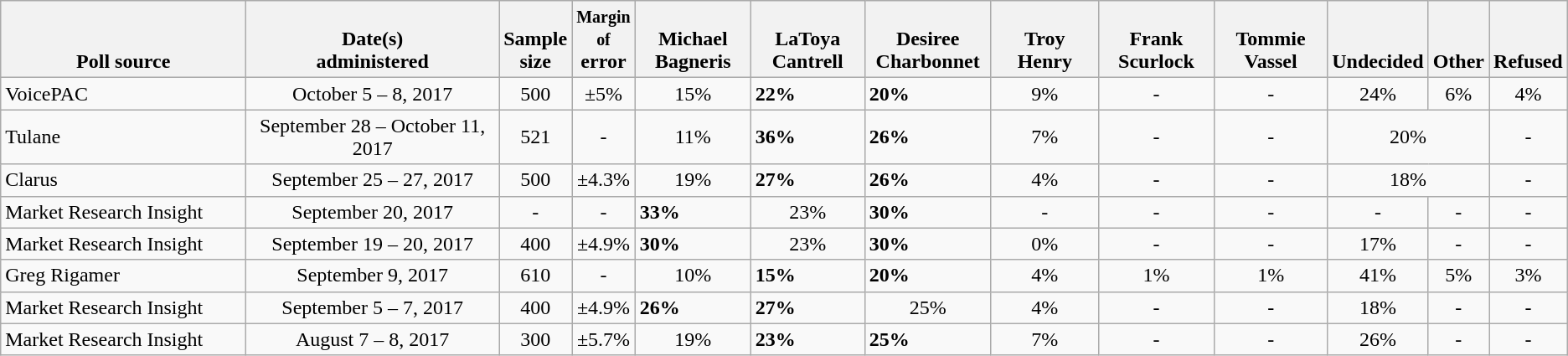<table class="wikitable">
<tr valign= bottom>
<th style="width:265px;">Poll source</th>
<th style="width:260px;">Date(s)<br>administered</th>
<th class=small>Sample<br>size</th>
<th><small>Margin of</small><br>error</th>
<th style="width:100px;">Michael<br> Bagneris</th>
<th style="width:100px;">LaToya<br>Cantrell</th>
<th style="width:100px;">Desiree<br>Charbonnet</th>
<th style="width:100px;">Troy <br> Henry</th>
<th style="width:100px;">Frank<br>Scurlock</th>
<th style="width:100px;">Tommie<br>Vassel</th>
<th>Undecided</th>
<th>Other</th>
<th>Refused</th>
</tr>
<tr>
<td>VoicePAC</td>
<td align=center>October 5 – 8, 2017</td>
<td align=center>500</td>
<td align=center>±5%</td>
<td align=center>15%</td>
<td><strong>22%</strong></td>
<td><strong>20%</strong></td>
<td align=center>9%</td>
<td align=center>-</td>
<td align=center>-</td>
<td align=center>24%</td>
<td align=center>6%</td>
<td align=center>4%</td>
</tr>
<tr>
<td>Tulane</td>
<td align=center>September 28 – October 11, 2017</td>
<td align=center>521</td>
<td align=center>-</td>
<td align=center>11%</td>
<td><strong>36%</strong></td>
<td><strong>26%</strong></td>
<td align=center>7%</td>
<td align=center>-</td>
<td align=center>-</td>
<td align=center colspan=2>20%</td>
<td align=center>-</td>
</tr>
<tr>
<td>Clarus</td>
<td align=center>September 25 – 27, 2017</td>
<td align=center>500</td>
<td align=center>±4.3%</td>
<td align=center>19%</td>
<td><strong>27%</strong></td>
<td><strong>26%</strong></td>
<td align=center>4%</td>
<td align=center>-</td>
<td align=center>-</td>
<td align=center colspan=2>18%</td>
<td align=center>-</td>
</tr>
<tr>
<td>Market Research Insight</td>
<td align=center>September 20, 2017</td>
<td align=center>-</td>
<td align=center>-</td>
<td><strong>33%</strong></td>
<td align=center>23%</td>
<td><strong>30%</strong></td>
<td align=center>-</td>
<td align=center>-</td>
<td align=center>-</td>
<td align=center>-</td>
<td align=center>-</td>
<td align=center>-</td>
</tr>
<tr>
<td>Market Research Insight</td>
<td align=center>September 19 – 20, 2017</td>
<td align=center>400</td>
<td align=center>±4.9%</td>
<td><strong>30%</strong></td>
<td align=center>23%</td>
<td><strong>30%</strong></td>
<td align=center>0%</td>
<td align=center>-</td>
<td align=center>-</td>
<td align=center>17%</td>
<td align=center>-</td>
<td align=center>-</td>
</tr>
<tr>
<td>Greg Rigamer</td>
<td align=center>September 9, 2017</td>
<td align=center>610</td>
<td align=center>-</td>
<td align=center>10%</td>
<td><strong>15%</strong></td>
<td><strong>20%</strong></td>
<td align=center>4%</td>
<td align=center>1%</td>
<td align=center>1%</td>
<td align=center>41%</td>
<td align=center>5%</td>
<td align=center>3%</td>
</tr>
<tr>
<td>Market Research Insight</td>
<td align=center>September 5 – 7, 2017</td>
<td align=center>400</td>
<td align=center>±4.9%</td>
<td><strong>26%</strong></td>
<td><strong>27%</strong></td>
<td align=center>25%</td>
<td align=center>4%</td>
<td align=center>-</td>
<td align=center>-</td>
<td align=center>18%</td>
<td align=center>-</td>
<td align=center>-</td>
</tr>
<tr>
<td>Market Research Insight</td>
<td align=center>August 7 – 8, 2017</td>
<td align=center>300</td>
<td align=center>±5.7%</td>
<td align=center>19%</td>
<td><strong>23%</strong></td>
<td><strong>25%</strong></td>
<td align=center>7%</td>
<td align=center>-</td>
<td align=center>-</td>
<td align=center>26%</td>
<td align=center>-</td>
<td align=center>-</td>
</tr>
</table>
